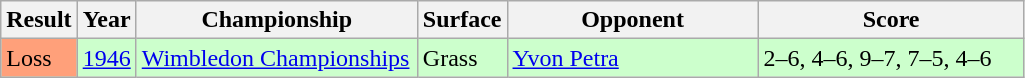<table class="sortable wikitable">
<tr>
<th style="width:40px">Result</th>
<th style="width:30px">Year</th>
<th style="width:180px">Championship</th>
<th style="width:50px">Surface</th>
<th style="width:160px">Opponent</th>
<th style="width:170px" class="unsortable">Score</th>
</tr>
<tr style="background:#ccffcc">
<td style="background:#FFA07A">Loss</td>
<td><a href='#'>1946</a></td>
<td><a href='#'>Wimbledon Championships</a></td>
<td>Grass</td>
<td> <a href='#'>Yvon Petra</a></td>
<td>2–6, 4–6, 9–7, 7–5, 4–6</td>
</tr>
</table>
